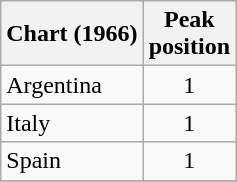<table class="wikitable sortable">
<tr>
<th align="left">Chart (1966)</th>
<th align="left">Peak<br>position</th>
</tr>
<tr>
<td align="left">Argentina</td>
<td align="center">1</td>
</tr>
<tr>
<td align="left">Italy</td>
<td align="center">1</td>
</tr>
<tr>
<td align="left">Spain</td>
<td align="center">1</td>
</tr>
<tr>
</tr>
</table>
